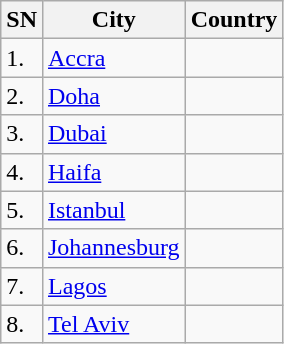<table class="wikitable sortable">
<tr>
<th>SN</th>
<th>City</th>
<th>Country</th>
</tr>
<tr>
<td>1.</td>
<td><a href='#'>Accra</a></td>
<td></td>
</tr>
<tr>
<td>2.</td>
<td><a href='#'>Doha</a></td>
<td></td>
</tr>
<tr>
<td>3.</td>
<td><a href='#'>Dubai</a></td>
<td></td>
</tr>
<tr>
<td>4.</td>
<td><a href='#'>Haifa</a></td>
<td></td>
</tr>
<tr>
<td>5.</td>
<td><a href='#'>Istanbul</a></td>
<td></td>
</tr>
<tr>
<td>6.</td>
<td><a href='#'>Johannesburg</a></td>
<td></td>
</tr>
<tr>
<td>7.</td>
<td><a href='#'>Lagos</a></td>
<td></td>
</tr>
<tr>
<td>8.</td>
<td><a href='#'>Tel Aviv</a></td>
<td></td>
</tr>
</table>
